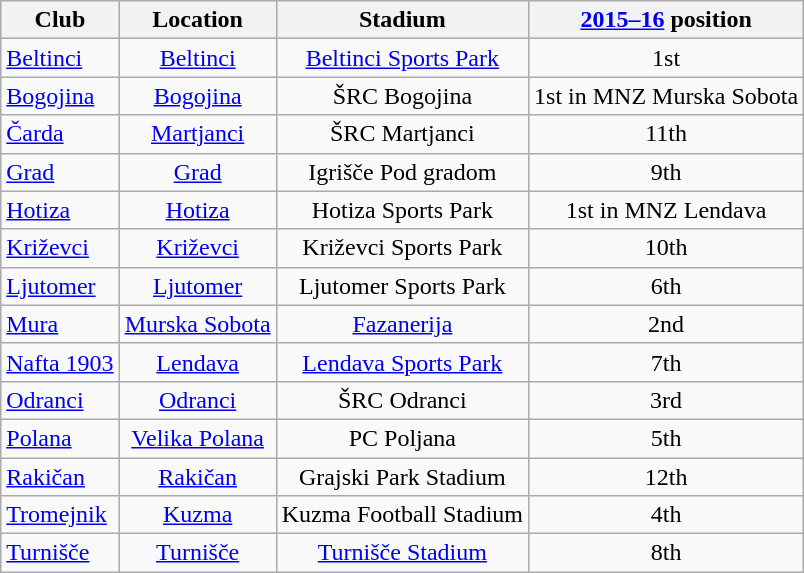<table class="wikitable" style="text-align:center;">
<tr>
<th>Club</th>
<th>Location</th>
<th>Stadium</th>
<th><a href='#'>2015–16</a> position</th>
</tr>
<tr>
<td style="text-align:left;"><a href='#'>Beltinci</a></td>
<td><a href='#'>Beltinci</a></td>
<td><a href='#'>Beltinci Sports Park</a></td>
<td>1st</td>
</tr>
<tr>
<td style="text-align:left;"><a href='#'>Bogojina</a></td>
<td><a href='#'>Bogojina</a></td>
<td>ŠRC Bogojina</td>
<td>1st in MNZ Murska Sobota</td>
</tr>
<tr>
<td style="text-align:left;"><a href='#'>Čarda</a></td>
<td><a href='#'>Martjanci</a></td>
<td>ŠRC Martjanci</td>
<td>11th</td>
</tr>
<tr>
<td style="text-align:left;"><a href='#'>Grad</a></td>
<td><a href='#'>Grad</a></td>
<td>Igrišče Pod gradom</td>
<td>9th</td>
</tr>
<tr>
<td style="text-align:left;"><a href='#'>Hotiza</a></td>
<td><a href='#'>Hotiza</a></td>
<td>Hotiza Sports Park</td>
<td>1st in MNZ Lendava</td>
</tr>
<tr>
<td style="text-align:left;"><a href='#'>Križevci</a></td>
<td><a href='#'>Križevci</a></td>
<td>Križevci Sports Park</td>
<td>10th</td>
</tr>
<tr>
<td style="text-align:left;"><a href='#'>Ljutomer</a></td>
<td><a href='#'>Ljutomer</a></td>
<td>Ljutomer Sports Park</td>
<td>6th</td>
</tr>
<tr>
<td style="text-align:left;"><a href='#'>Mura</a></td>
<td><a href='#'>Murska Sobota</a></td>
<td><a href='#'>Fazanerija</a></td>
<td>2nd</td>
</tr>
<tr>
<td style="text-align:left;"><a href='#'>Nafta 1903</a></td>
<td><a href='#'>Lendava</a></td>
<td><a href='#'>Lendava Sports Park</a></td>
<td>7th</td>
</tr>
<tr>
<td style="text-align:left;"><a href='#'>Odranci</a></td>
<td><a href='#'>Odranci</a></td>
<td>ŠRC Odranci</td>
<td>3rd</td>
</tr>
<tr>
<td style="text-align:left;"><a href='#'>Polana</a></td>
<td><a href='#'>Velika Polana</a></td>
<td>PC Poljana</td>
<td>5th</td>
</tr>
<tr>
<td style="text-align:left;"><a href='#'>Rakičan</a></td>
<td><a href='#'>Rakičan</a></td>
<td>Grajski Park Stadium</td>
<td>12th</td>
</tr>
<tr>
<td style="text-align:left;"><a href='#'>Tromejnik</a></td>
<td><a href='#'>Kuzma</a></td>
<td>Kuzma Football Stadium</td>
<td>4th</td>
</tr>
<tr>
<td style="text-align:left;"><a href='#'>Turnišče</a></td>
<td><a href='#'>Turnišče</a></td>
<td><a href='#'>Turnišče Stadium</a></td>
<td>8th</td>
</tr>
</table>
